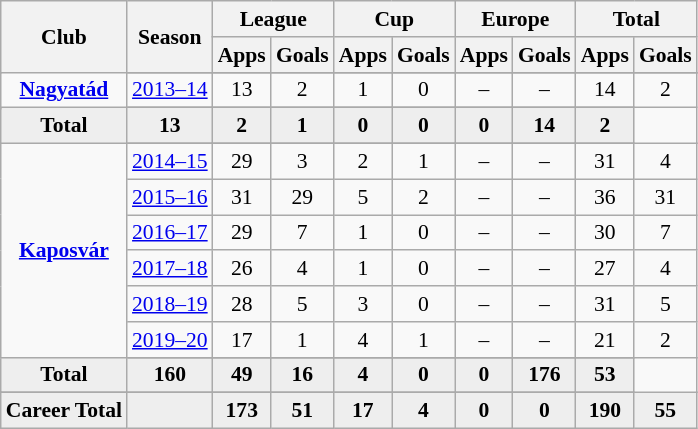<table class="wikitable" style="font-size:90%; text-align: center;">
<tr>
<th rowspan="2">Club</th>
<th rowspan="2">Season</th>
<th colspan="2">League</th>
<th colspan="2">Cup</th>
<th colspan="2">Europe</th>
<th colspan="2">Total</th>
</tr>
<tr>
<th>Apps</th>
<th>Goals</th>
<th>Apps</th>
<th>Goals</th>
<th>Apps</th>
<th>Goals</th>
<th>Apps</th>
<th>Goals</th>
</tr>
<tr ||-||-||-|->
<td rowspan="3" valign="center"><strong><a href='#'>Nagyatád</a></strong></td>
</tr>
<tr>
<td><a href='#'>2013–14</a></td>
<td>13</td>
<td>2</td>
<td>1</td>
<td>0</td>
<td>–</td>
<td>–</td>
<td>14</td>
<td>2</td>
</tr>
<tr>
</tr>
<tr style="font-weight:bold; background-color:#eeeeee;">
<td>Total</td>
<td>13</td>
<td>2</td>
<td>1</td>
<td>0</td>
<td>0</td>
<td>0</td>
<td>14</td>
<td>2</td>
</tr>
<tr>
<td rowspan="8" valign="center"><strong><a href='#'>Kaposvár</a></strong></td>
</tr>
<tr>
<td><a href='#'>2014–15</a></td>
<td>29</td>
<td>3</td>
<td>2</td>
<td>1</td>
<td>–</td>
<td>–</td>
<td>31</td>
<td>4</td>
</tr>
<tr>
<td><a href='#'>2015–16</a></td>
<td>31</td>
<td>29</td>
<td>5</td>
<td>2</td>
<td>–</td>
<td>–</td>
<td>36</td>
<td>31</td>
</tr>
<tr>
<td><a href='#'>2016–17</a></td>
<td>29</td>
<td>7</td>
<td>1</td>
<td>0</td>
<td>–</td>
<td>–</td>
<td>30</td>
<td>7</td>
</tr>
<tr>
<td><a href='#'>2017–18</a></td>
<td>26</td>
<td>4</td>
<td>1</td>
<td>0</td>
<td>–</td>
<td>–</td>
<td>27</td>
<td>4</td>
</tr>
<tr>
<td><a href='#'>2018–19</a></td>
<td>28</td>
<td>5</td>
<td>3</td>
<td>0</td>
<td>–</td>
<td>–</td>
<td>31</td>
<td>5</td>
</tr>
<tr>
<td><a href='#'>2019–20</a></td>
<td>17</td>
<td>1</td>
<td>4</td>
<td>1</td>
<td>–</td>
<td>–</td>
<td>21</td>
<td>2</td>
</tr>
<tr>
</tr>
<tr style="font-weight:bold; background-color:#eeeeee;">
<td>Total</td>
<td>160</td>
<td>49</td>
<td>16</td>
<td>4</td>
<td>0</td>
<td>0</td>
<td>176</td>
<td>53</td>
</tr>
<tr>
</tr>
<tr style="font-weight:bold; background-color:#eeeeee;">
<td rowspan="2" valign="top"><strong>Career Total</strong></td>
<td></td>
<td><strong>173</strong></td>
<td><strong>51</strong></td>
<td><strong>17</strong></td>
<td><strong>4</strong></td>
<td><strong>0</strong></td>
<td><strong>0</strong></td>
<td><strong>190</strong></td>
<td><strong>55</strong></td>
</tr>
</table>
